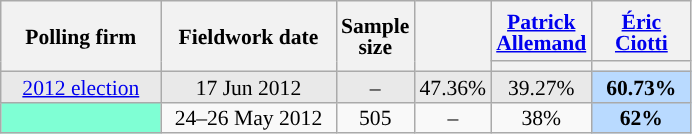<table class="wikitable sortable" style="text-align:center;font-size:90%;line-height:14px;">
<tr style="height:40px;">
<th style="width:100px;" rowspan="2">Polling firm</th>
<th style="width:110px;" rowspan="2">Fieldwork date</th>
<th style="width:35px;" rowspan="2">Sample<br>size</th>
<th style="width:30px;" rowspan="2"></th>
<th class="unsortable" style="width:60px;"><a href='#'>Patrick Allemand</a><br></th>
<th class="unsortable" style="width:60px;"><a href='#'>Éric Ciotti</a><br></th>
</tr>
<tr>
<th style="background:"></th>
<th style="background:"></th>
</tr>
<tr style="background:#E9E9E9;">
<td><a href='#'>2012 election</a></td>
<td data-sort-value="2012-06-17">17 Jun 2012</td>
<td>–</td>
<td>47.36%</td>
<td>39.27%</td>
<td style="background:#B9DAFF;"><strong>60.73%</strong></td>
</tr>
<tr>
<td style="background:aquamarine;"></td>
<td data-sort-value="2012-05-26">24–26 May 2012</td>
<td>505</td>
<td>–</td>
<td>38%</td>
<td style="background:#B9DAFF;"><strong>62%</strong></td>
</tr>
</table>
